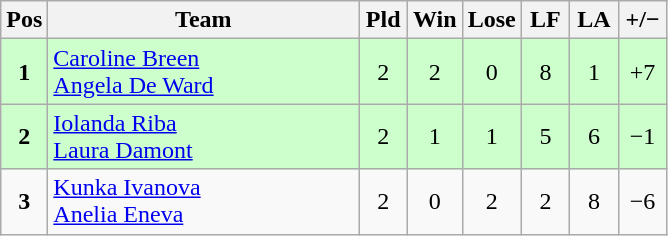<table class="wikitable" style="font-size: 100%">
<tr>
<th width=20>Pos</th>
<th width=200>Team</th>
<th width=25>Pld</th>
<th width=25>Win</th>
<th width=25>Lose</th>
<th width=25>LF</th>
<th width=25>LA</th>
<th width=25>+/−</th>
</tr>
<tr align=center style="background: #ccffcc;">
<td><strong>1</strong></td>
<td align="left"> <a href='#'>Caroline Breen</a><br> <a href='#'>Angela De Ward</a></td>
<td>2</td>
<td>2</td>
<td>0</td>
<td>8</td>
<td>1</td>
<td>+7</td>
</tr>
<tr align=center style="background: #ccffcc;">
<td><strong>2</strong></td>
<td align="left"> <a href='#'>Iolanda Riba</a><br> <a href='#'>Laura Damont</a></td>
<td>2</td>
<td>1</td>
<td>1</td>
<td>5</td>
<td>6</td>
<td>−1</td>
</tr>
<tr align=center>
<td><strong>3</strong></td>
<td align="left"> <a href='#'>Kunka Ivanova</a><br> <a href='#'>Anelia Eneva</a></td>
<td>2</td>
<td>0</td>
<td>2</td>
<td>2</td>
<td>8</td>
<td>−6</td>
</tr>
</table>
